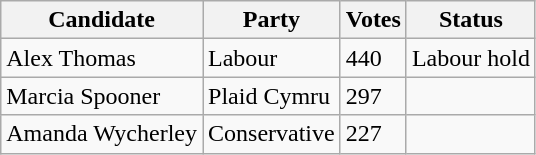<table class="wikitable sortable">
<tr>
<th>Candidate</th>
<th>Party</th>
<th>Votes</th>
<th>Status</th>
</tr>
<tr>
<td>Alex Thomas</td>
<td>Labour</td>
<td>440</td>
<td>Labour hold</td>
</tr>
<tr>
<td>Marcia Spooner</td>
<td>Plaid Cymru</td>
<td>297</td>
<td></td>
</tr>
<tr>
<td>Amanda Wycherley</td>
<td>Conservative</td>
<td>227</td>
<td></td>
</tr>
</table>
